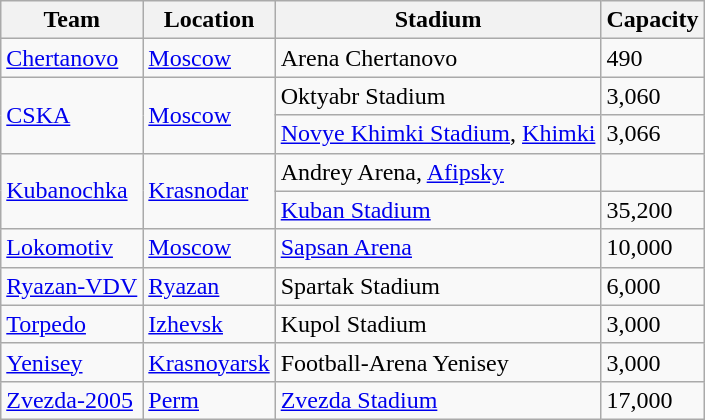<table class="wikitable sortable">
<tr>
<th>Team</th>
<th>Location</th>
<th>Stadium</th>
<th>Capacity</th>
</tr>
<tr>
<td><a href='#'>Chertanovo</a></td>
<td><a href='#'>Moscow</a></td>
<td>Arena Chertanovo</td>
<td>490</td>
</tr>
<tr>
<td rowspan=2><a href='#'>CSKA</a></td>
<td rowspan=2><a href='#'>Moscow</a></td>
<td>Oktyabr Stadium</td>
<td>3,060</td>
</tr>
<tr>
<td><a href='#'>Novye Khimki Stadium</a>, <a href='#'>Khimki</a></td>
<td>3,066</td>
</tr>
<tr>
<td rowspan=2><a href='#'>Kubanochka</a></td>
<td rowspan=2><a href='#'>Krasnodar</a></td>
<td>Andrey Arena, <a href='#'>Afipsky</a></td>
<td></td>
</tr>
<tr>
<td><a href='#'>Kuban Stadium</a></td>
<td>35,200</td>
</tr>
<tr>
<td><a href='#'>Lokomotiv</a></td>
<td><a href='#'>Moscow</a></td>
<td><a href='#'>Sapsan Arena</a></td>
<td>10,000</td>
</tr>
<tr>
<td><a href='#'>Ryazan-VDV</a></td>
<td><a href='#'>Ryazan</a></td>
<td>Spartak Stadium</td>
<td>6,000</td>
</tr>
<tr>
<td><a href='#'>Torpedo</a></td>
<td><a href='#'>Izhevsk</a></td>
<td>Kupol Stadium</td>
<td>3,000</td>
</tr>
<tr>
<td><a href='#'>Yenisey</a></td>
<td><a href='#'>Krasnoyarsk</a></td>
<td>Football-Arena Yenisey</td>
<td>3,000</td>
</tr>
<tr>
<td><a href='#'>Zvezda-2005</a></td>
<td><a href='#'>Perm</a></td>
<td><a href='#'>Zvezda Stadium</a></td>
<td>17,000</td>
</tr>
</table>
